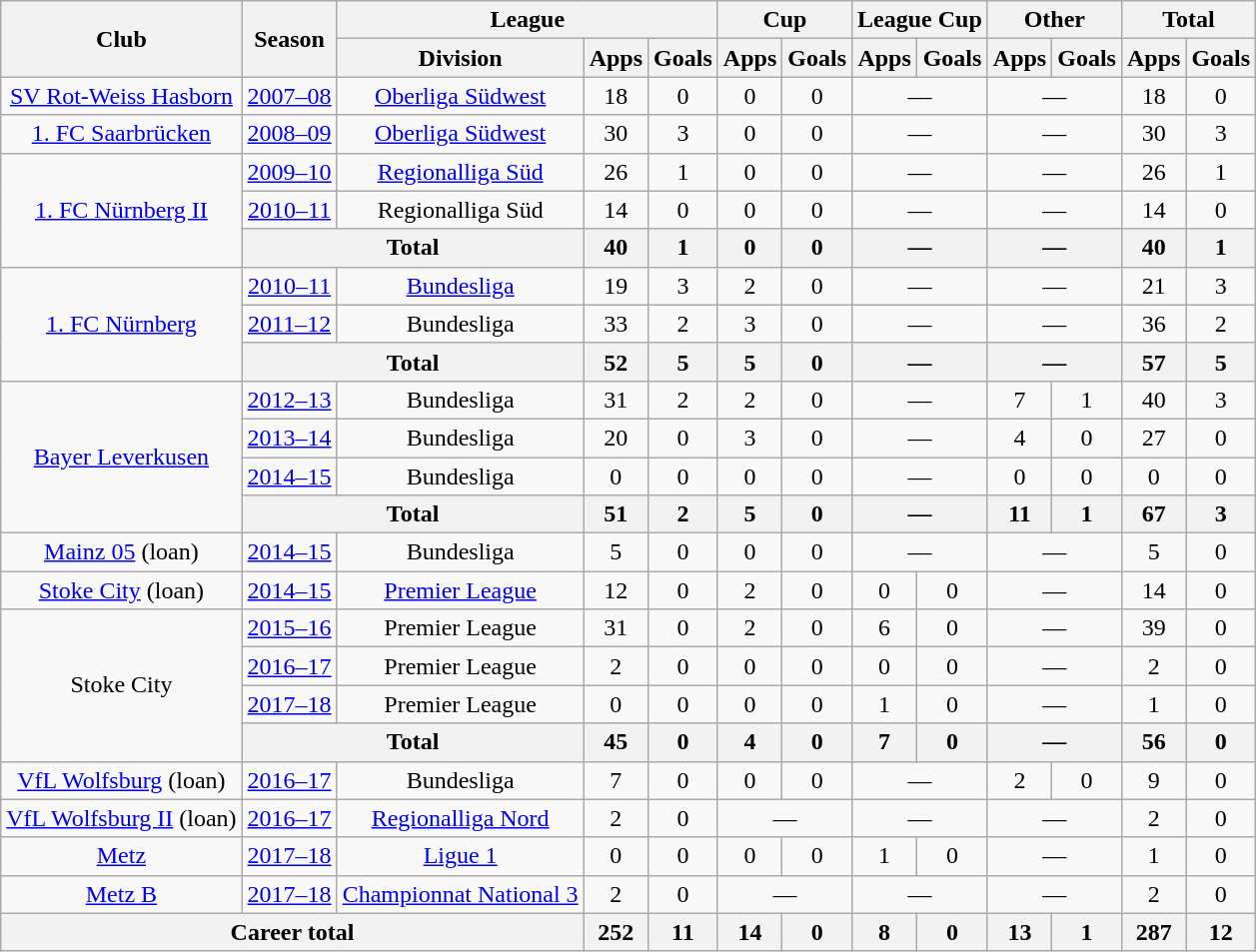<table class="wikitable" style="text-align:center">
<tr>
<th rowspan="2">Club</th>
<th rowspan="2">Season</th>
<th colspan="3">League</th>
<th colspan="2">Cup</th>
<th colspan="2">League Cup</th>
<th colspan="2">Other</th>
<th colspan="2">Total</th>
</tr>
<tr>
<th>Division</th>
<th>Apps</th>
<th>Goals</th>
<th>Apps</th>
<th>Goals</th>
<th>Apps</th>
<th>Goals</th>
<th>Apps</th>
<th>Goals</th>
<th>Apps</th>
<th>Goals</th>
</tr>
<tr>
<td><a href='#'>SV Rot-Weiss Hasborn</a></td>
<td><a href='#'>2007–08</a></td>
<td><a href='#'>Oberliga Südwest</a></td>
<td>18</td>
<td>0</td>
<td>0</td>
<td>0</td>
<td colspan="2">—</td>
<td colspan="2">—</td>
<td>18</td>
<td>0</td>
</tr>
<tr>
<td><a href='#'>1. FC Saarbrücken</a></td>
<td><a href='#'>2008–09</a></td>
<td><a href='#'>Oberliga Südwest</a></td>
<td>30</td>
<td>3</td>
<td>0</td>
<td>0</td>
<td colspan="2">—</td>
<td colspan="2">—</td>
<td>30</td>
<td>3</td>
</tr>
<tr>
<td rowspan="3"><a href='#'>1. FC Nürnberg II</a></td>
<td><a href='#'>2009–10</a></td>
<td><a href='#'>Regionalliga Süd</a></td>
<td>26</td>
<td>1</td>
<td>0</td>
<td>0</td>
<td colspan="2">—</td>
<td colspan="2">—</td>
<td>26</td>
<td>1</td>
</tr>
<tr>
<td><a href='#'>2010–11</a></td>
<td>Regionalliga Süd</td>
<td>14</td>
<td>0</td>
<td>0</td>
<td>0</td>
<td colspan="2">—</td>
<td colspan="2">—</td>
<td>14</td>
<td>0</td>
</tr>
<tr>
<th colspan="2">Total</th>
<th>40</th>
<th>1</th>
<th>0</th>
<th>0</th>
<th colspan="2">—</th>
<th colspan="2">—</th>
<th>40</th>
<th>1</th>
</tr>
<tr>
<td rowspan="3"><a href='#'>1. FC Nürnberg</a></td>
<td><a href='#'>2010–11</a></td>
<td><a href='#'>Bundesliga</a></td>
<td>19</td>
<td>3</td>
<td>2</td>
<td>0</td>
<td colspan="2">—</td>
<td colspan="2">—</td>
<td>21</td>
<td>3</td>
</tr>
<tr>
<td><a href='#'>2011–12</a></td>
<td>Bundesliga</td>
<td>33</td>
<td>2</td>
<td>3</td>
<td>0</td>
<td colspan="2">—</td>
<td colspan="2">—</td>
<td>36</td>
<td>2</td>
</tr>
<tr>
<th colspan="2">Total</th>
<th>52</th>
<th>5</th>
<th>5</th>
<th>0</th>
<th colspan="2">—</th>
<th colspan="2">—</th>
<th>57</th>
<th>5</th>
</tr>
<tr>
<td rowspan="4"><a href='#'>Bayer Leverkusen</a></td>
<td><a href='#'>2012–13</a></td>
<td>Bundesliga</td>
<td>31</td>
<td>2</td>
<td>2</td>
<td>0</td>
<td colspan="2">—</td>
<td>7</td>
<td>1</td>
<td>40</td>
<td>3</td>
</tr>
<tr>
<td><a href='#'>2013–14</a></td>
<td>Bundesliga</td>
<td>20</td>
<td>0</td>
<td>3</td>
<td>0</td>
<td colspan="2">—</td>
<td>4</td>
<td>0</td>
<td>27</td>
<td>0</td>
</tr>
<tr>
<td><a href='#'>2014–15</a></td>
<td>Bundesliga</td>
<td>0</td>
<td>0</td>
<td>0</td>
<td>0</td>
<td colspan="2">—</td>
<td>0</td>
<td>0</td>
<td>0</td>
<td>0</td>
</tr>
<tr>
<th colspan="2">Total</th>
<th>51</th>
<th>2</th>
<th>5</th>
<th>0</th>
<th colspan="2">—</th>
<th>11</th>
<th>1</th>
<th>67</th>
<th>3</th>
</tr>
<tr>
<td><a href='#'>Mainz 05</a> (loan)</td>
<td><a href='#'>2014–15</a></td>
<td>Bundesliga</td>
<td>5</td>
<td>0</td>
<td>0</td>
<td>0</td>
<td colspan="2">—</td>
<td colspan="2">—</td>
<td>5</td>
<td>0</td>
</tr>
<tr>
<td><a href='#'>Stoke City</a> (loan)</td>
<td><a href='#'>2014–15</a></td>
<td><a href='#'>Premier League</a></td>
<td>12</td>
<td>0</td>
<td>2</td>
<td>0</td>
<td>0</td>
<td>0</td>
<td colspan="2">—</td>
<td>14</td>
<td>0</td>
</tr>
<tr>
<td rowspan="4">Stoke City</td>
<td><a href='#'>2015–16</a></td>
<td>Premier League</td>
<td>31</td>
<td>0</td>
<td>2</td>
<td>0</td>
<td>6</td>
<td>0</td>
<td colspan="2">—</td>
<td>39</td>
<td>0</td>
</tr>
<tr>
<td><a href='#'>2016–17</a></td>
<td>Premier League</td>
<td>2</td>
<td>0</td>
<td>0</td>
<td>0</td>
<td>0</td>
<td>0</td>
<td colspan="2">—</td>
<td>2</td>
<td>0</td>
</tr>
<tr>
<td><a href='#'>2017–18</a></td>
<td>Premier League</td>
<td>0</td>
<td>0</td>
<td>0</td>
<td>0</td>
<td>1</td>
<td>0</td>
<td colspan="2">—</td>
<td>1</td>
<td>0</td>
</tr>
<tr>
<th colspan="2">Total</th>
<th>45</th>
<th>0</th>
<th>4</th>
<th>0</th>
<th>7</th>
<th>0</th>
<th colspan="2">—</th>
<th>56</th>
<th>0</th>
</tr>
<tr>
<td><a href='#'>VfL Wolfsburg</a> (loan)</td>
<td><a href='#'>2016–17</a></td>
<td>Bundesliga</td>
<td>7</td>
<td>0</td>
<td>0</td>
<td>0</td>
<td colspan="2">—</td>
<td>2</td>
<td>0</td>
<td>9</td>
<td>0</td>
</tr>
<tr>
<td><a href='#'>VfL Wolfsburg II</a> (loan)</td>
<td><a href='#'>2016–17</a></td>
<td><a href='#'>Regionalliga Nord</a></td>
<td>2</td>
<td>0</td>
<td colspan="2">—</td>
<td colspan="2">—</td>
<td colspan="2">—</td>
<td>2</td>
<td>0</td>
</tr>
<tr>
<td><a href='#'>Metz</a></td>
<td><a href='#'>2017–18</a></td>
<td><a href='#'>Ligue 1</a></td>
<td>0</td>
<td>0</td>
<td>0</td>
<td>0</td>
<td>1</td>
<td>0</td>
<td colspan="2">—</td>
<td>1</td>
<td>0</td>
</tr>
<tr>
<td><a href='#'>Metz B</a></td>
<td><a href='#'>2017–18</a></td>
<td><a href='#'>Championnat National 3</a></td>
<td>2</td>
<td>0</td>
<td colspan="2">—</td>
<td colspan="2">—</td>
<td colspan="2">—</td>
<td>2</td>
<td>0</td>
</tr>
<tr>
<th colspan="3">Career total</th>
<th>252</th>
<th>11</th>
<th>14</th>
<th>0</th>
<th>8</th>
<th>0</th>
<th>13</th>
<th>1</th>
<th>287</th>
<th>12</th>
</tr>
</table>
